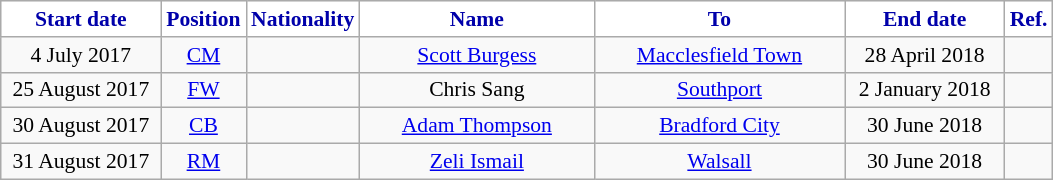<table class="wikitable"  style="text-align:center; font-size:90%; ">
<tr>
<th style="background:#FFFFFF; color:#0000AA; width:100px;">Start date</th>
<th style="background:#FFFFFF; color:#0000AA; width:50px;">Position</th>
<th style="background:#FFFFFF; color:#0000AA; width:50px;">Nationality</th>
<th style="background:#FFFFFF; color:#0000AA; width:150px;">Name</th>
<th style="background:#FFFFFF; color:#0000AA; width:160px;">To</th>
<th style="background:#FFFFFF; color:#0000AA; width:100px;">End date</th>
<th style="background:#FFFFFF; color:#0000AA; width:25px;">Ref.</th>
</tr>
<tr>
<td>4 July 2017</td>
<td><a href='#'>CM</a></td>
<td></td>
<td><a href='#'>Scott Burgess</a></td>
<td><a href='#'>Macclesfield Town</a></td>
<td>28 April 2018</td>
<td></td>
</tr>
<tr>
<td>25 August 2017</td>
<td><a href='#'>FW</a></td>
<td></td>
<td>Chris Sang</td>
<td><a href='#'>Southport</a></td>
<td>2 January 2018</td>
<td></td>
</tr>
<tr>
<td>30 August 2017</td>
<td><a href='#'>CB</a></td>
<td></td>
<td><a href='#'>Adam Thompson</a></td>
<td><a href='#'>Bradford City</a></td>
<td>30 June 2018</td>
<td></td>
</tr>
<tr>
<td>31 August 2017</td>
<td><a href='#'>RM</a></td>
<td></td>
<td><a href='#'>Zeli Ismail</a></td>
<td><a href='#'>Walsall</a></td>
<td>30 June 2018</td>
<td></td>
</tr>
</table>
